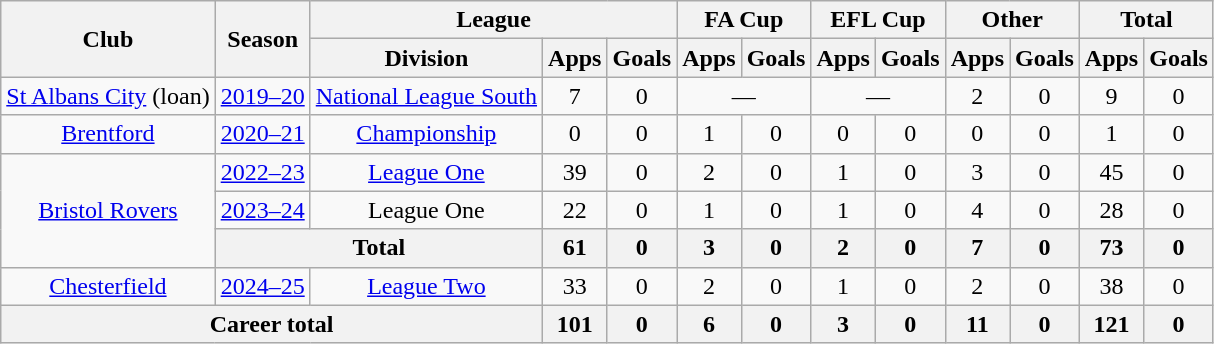<table class="wikitable" style="text-align: center;">
<tr>
<th rowspan="2">Club</th>
<th rowspan="2">Season</th>
<th colspan="3">League</th>
<th colspan="2">FA Cup</th>
<th colspan="2">EFL Cup</th>
<th colspan="2">Other</th>
<th colspan="2">Total</th>
</tr>
<tr>
<th>Division</th>
<th>Apps</th>
<th>Goals</th>
<th>Apps</th>
<th>Goals</th>
<th>Apps</th>
<th>Goals</th>
<th>Apps</th>
<th>Goals</th>
<th>Apps</th>
<th>Goals</th>
</tr>
<tr>
<td><a href='#'>St Albans City</a> (loan)</td>
<td><a href='#'>2019–20</a></td>
<td><a href='#'>National League South</a></td>
<td>7</td>
<td>0</td>
<td colspan="2">—</td>
<td colspan="2">—</td>
<td>2</td>
<td>0</td>
<td>9</td>
<td>0</td>
</tr>
<tr>
<td><a href='#'>Brentford</a></td>
<td><a href='#'>2020–21</a></td>
<td><a href='#'>Championship</a></td>
<td>0</td>
<td>0</td>
<td>1</td>
<td>0</td>
<td>0</td>
<td>0</td>
<td>0</td>
<td>0</td>
<td>1</td>
<td>0</td>
</tr>
<tr>
<td rowspan="3"><a href='#'>Bristol Rovers</a></td>
<td><a href='#'>2022–23</a></td>
<td><a href='#'>League One</a></td>
<td>39</td>
<td>0</td>
<td>2</td>
<td>0</td>
<td>1</td>
<td>0</td>
<td>3</td>
<td>0</td>
<td>45</td>
<td>0</td>
</tr>
<tr>
<td><a href='#'>2023–24</a></td>
<td>League One</td>
<td>22</td>
<td>0</td>
<td>1</td>
<td>0</td>
<td>1</td>
<td>0</td>
<td>4</td>
<td>0</td>
<td>28</td>
<td>0</td>
</tr>
<tr>
<th colspan="2">Total</th>
<th>61</th>
<th>0</th>
<th>3</th>
<th>0</th>
<th>2</th>
<th>0</th>
<th>7</th>
<th>0</th>
<th>73</th>
<th>0</th>
</tr>
<tr>
<td><a href='#'>Chesterfield</a></td>
<td><a href='#'>2024–25</a></td>
<td><a href='#'>League Two</a></td>
<td>33</td>
<td>0</td>
<td>2</td>
<td>0</td>
<td>1</td>
<td>0</td>
<td>2</td>
<td>0</td>
<td>38</td>
<td>0</td>
</tr>
<tr>
<th colspan="3">Career total</th>
<th>101</th>
<th>0</th>
<th>6</th>
<th>0</th>
<th>3</th>
<th>0</th>
<th>11</th>
<th>0</th>
<th>121</th>
<th>0</th>
</tr>
</table>
